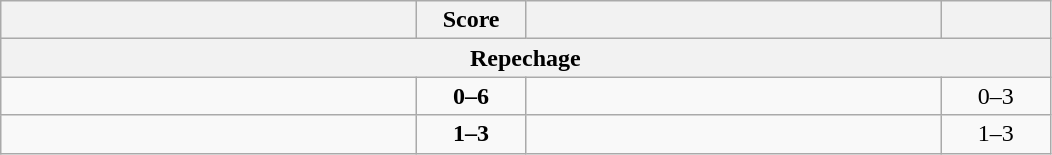<table class="wikitable" style="text-align: left; ">
<tr>
<th align="right" width="270"></th>
<th width="65">Score</th>
<th align="left" width="270"></th>
<th width="65"></th>
</tr>
<tr>
<th colspan=4>Repechage</th>
</tr>
<tr>
<td></td>
<td align="center"><strong>0–6</strong></td>
<td><strong></strong></td>
<td align=center>0–3 <strong></strong></td>
</tr>
<tr>
<td></td>
<td align="center"><strong>1–3</strong></td>
<td><strong></strong></td>
<td align=center>1–3 <strong></strong></td>
</tr>
</table>
